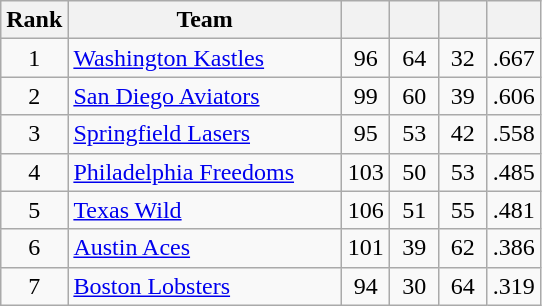<table class="wikitable sortable" style="text-align:left">
<tr>
<th width="25px">Rank</th>
<th width="175px">Team</th>
<th width="25px"></th>
<th width="25px"></th>
<th width="25px"></th>
<th width="25px"></th>
</tr>
<tr>
<td style="text-align:center">1</td>
<td><a href='#'>Washington Kastles</a></td>
<td style="text-align:center">96</td>
<td style="text-align:center">64</td>
<td style="text-align:center">32</td>
<td style="text-align:center">.667</td>
</tr>
<tr>
<td style="text-align:center">2</td>
<td><a href='#'>San Diego Aviators</a></td>
<td style="text-align:center">99</td>
<td style="text-align:center">60</td>
<td style="text-align:center">39</td>
<td style="text-align:center">.606</td>
</tr>
<tr>
<td style="text-align:center">3</td>
<td><a href='#'>Springfield Lasers</a></td>
<td style="text-align:center">95</td>
<td style="text-align:center">53</td>
<td style="text-align:center">42</td>
<td style="text-align:center">.558</td>
</tr>
<tr>
<td style="text-align:center">4</td>
<td><a href='#'>Philadelphia Freedoms</a></td>
<td style="text-align:center">103</td>
<td style="text-align:center">50</td>
<td style="text-align:center">53</td>
<td style="text-align:center">.485</td>
</tr>
<tr>
<td style="text-align:center">5</td>
<td><a href='#'>Texas Wild</a></td>
<td style="text-align:center">106</td>
<td style="text-align:center">51</td>
<td style="text-align:center">55</td>
<td style="text-align:center">.481</td>
</tr>
<tr>
<td style="text-align:center">6</td>
<td><a href='#'>Austin Aces</a></td>
<td style="text-align:center">101</td>
<td style="text-align:center">39</td>
<td style="text-align:center">62</td>
<td style="text-align:center">.386</td>
</tr>
<tr>
<td style="text-align:center">7</td>
<td><a href='#'>Boston Lobsters</a></td>
<td style="text-align:center">94</td>
<td style="text-align:center">30</td>
<td style="text-align:center">64</td>
<td style="text-align:center">.319</td>
</tr>
</table>
